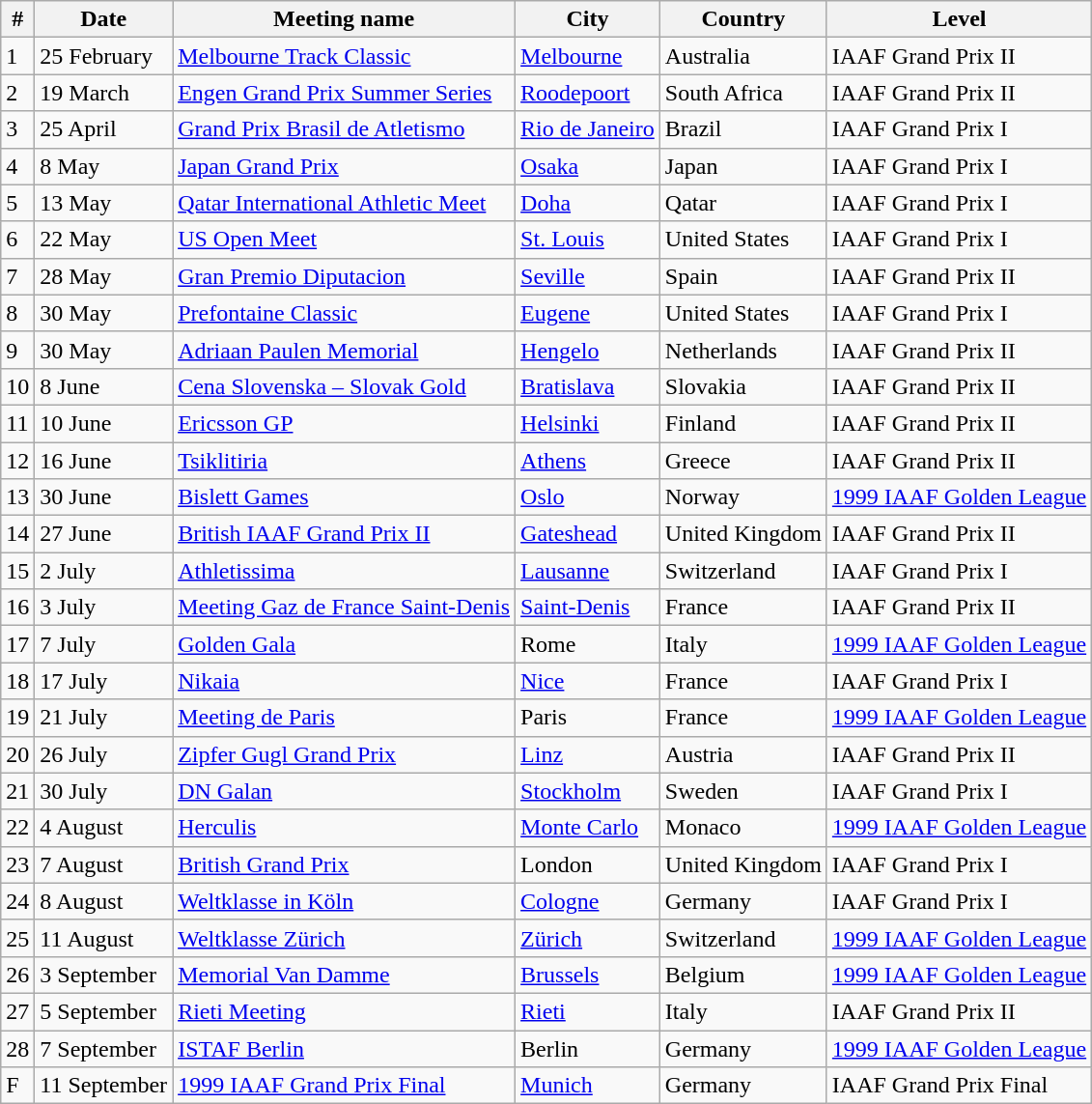<table class=wikitable>
<tr>
<th>#</th>
<th>Date</th>
<th>Meeting name</th>
<th>City</th>
<th>Country</th>
<th>Level</th>
</tr>
<tr>
<td>1</td>
<td>25 February</td>
<td><a href='#'>Melbourne Track Classic</a></td>
<td><a href='#'>Melbourne</a></td>
<td>Australia</td>
<td>IAAF Grand Prix II</td>
</tr>
<tr>
<td>2</td>
<td>19 March</td>
<td><a href='#'>Engen Grand Prix Summer Series</a></td>
<td><a href='#'>Roodepoort</a></td>
<td>South Africa</td>
<td>IAAF Grand Prix II</td>
</tr>
<tr>
<td>3</td>
<td>25 April</td>
<td><a href='#'>Grand Prix Brasil de Atletismo</a></td>
<td><a href='#'>Rio de Janeiro</a></td>
<td>Brazil</td>
<td>IAAF Grand Prix I</td>
</tr>
<tr>
<td>4</td>
<td>8 May</td>
<td><a href='#'>Japan Grand Prix</a></td>
<td><a href='#'>Osaka</a></td>
<td>Japan</td>
<td>IAAF Grand Prix I</td>
</tr>
<tr>
<td>5</td>
<td>13 May</td>
<td><a href='#'>Qatar International Athletic Meet</a></td>
<td><a href='#'>Doha</a></td>
<td>Qatar</td>
<td>IAAF Grand Prix I</td>
</tr>
<tr>
<td>6</td>
<td>22 May</td>
<td><a href='#'>US Open Meet</a></td>
<td><a href='#'>St. Louis</a></td>
<td>United States</td>
<td>IAAF Grand Prix I</td>
</tr>
<tr>
<td>7</td>
<td>28 May</td>
<td><a href='#'>Gran Premio Diputacion</a></td>
<td><a href='#'>Seville</a></td>
<td>Spain</td>
<td>IAAF Grand Prix II</td>
</tr>
<tr>
<td>8</td>
<td>30 May</td>
<td><a href='#'>Prefontaine Classic</a></td>
<td><a href='#'>Eugene</a></td>
<td>United States</td>
<td>IAAF Grand Prix I</td>
</tr>
<tr>
<td>9</td>
<td>30 May</td>
<td><a href='#'>Adriaan Paulen Memorial</a></td>
<td><a href='#'>Hengelo</a></td>
<td>Netherlands</td>
<td>IAAF Grand Prix II</td>
</tr>
<tr>
<td>10</td>
<td>8 June</td>
<td><a href='#'>Cena Slovenska – Slovak Gold</a></td>
<td><a href='#'>Bratislava</a></td>
<td>Slovakia</td>
<td>IAAF Grand Prix II</td>
</tr>
<tr>
<td>11</td>
<td>10 June</td>
<td><a href='#'>Ericsson GP</a></td>
<td><a href='#'>Helsinki</a></td>
<td>Finland</td>
<td>IAAF Grand Prix II</td>
</tr>
<tr>
<td>12</td>
<td>16 June</td>
<td><a href='#'>Tsiklitiria</a></td>
<td><a href='#'>Athens</a></td>
<td>Greece</td>
<td>IAAF Grand Prix II</td>
</tr>
<tr>
<td>13</td>
<td>30 June</td>
<td><a href='#'>Bislett Games</a></td>
<td><a href='#'>Oslo</a></td>
<td>Norway</td>
<td><a href='#'>1999 IAAF Golden League</a></td>
</tr>
<tr>
<td>14</td>
<td>27 June</td>
<td><a href='#'>British IAAF Grand Prix II</a></td>
<td><a href='#'>Gateshead</a></td>
<td>United Kingdom</td>
<td>IAAF Grand Prix II</td>
</tr>
<tr>
<td>15</td>
<td>2 July</td>
<td><a href='#'>Athletissima</a></td>
<td><a href='#'>Lausanne</a></td>
<td>Switzerland</td>
<td>IAAF Grand Prix I</td>
</tr>
<tr>
<td>16</td>
<td>3 July</td>
<td><a href='#'>Meeting Gaz de France Saint-Denis</a></td>
<td><a href='#'>Saint-Denis</a></td>
<td>France</td>
<td>IAAF Grand Prix II</td>
</tr>
<tr>
<td>17</td>
<td>7 July</td>
<td><a href='#'>Golden Gala</a></td>
<td>Rome</td>
<td>Italy</td>
<td><a href='#'>1999 IAAF Golden League</a></td>
</tr>
<tr>
<td>18</td>
<td>17 July</td>
<td><a href='#'>Nikaia</a></td>
<td><a href='#'>Nice</a></td>
<td>France</td>
<td>IAAF Grand Prix I</td>
</tr>
<tr>
<td>19</td>
<td>21 July</td>
<td><a href='#'>Meeting de Paris</a></td>
<td>Paris</td>
<td>France</td>
<td><a href='#'>1999 IAAF Golden League</a></td>
</tr>
<tr>
<td>20</td>
<td>26 July</td>
<td><a href='#'>Zipfer Gugl Grand Prix</a></td>
<td><a href='#'>Linz</a></td>
<td>Austria</td>
<td>IAAF Grand Prix II</td>
</tr>
<tr>
<td>21</td>
<td>30 July</td>
<td><a href='#'>DN Galan</a></td>
<td><a href='#'>Stockholm</a></td>
<td>Sweden</td>
<td>IAAF Grand Prix I</td>
</tr>
<tr>
<td>22</td>
<td>4 August</td>
<td><a href='#'>Herculis</a></td>
<td><a href='#'>Monte Carlo</a></td>
<td>Monaco</td>
<td><a href='#'>1999 IAAF Golden League</a></td>
</tr>
<tr>
<td>23</td>
<td>7 August</td>
<td><a href='#'>British Grand Prix</a></td>
<td>London</td>
<td>United Kingdom</td>
<td>IAAF Grand Prix I</td>
</tr>
<tr>
<td>24</td>
<td>8 August</td>
<td><a href='#'>Weltklasse in Köln</a></td>
<td><a href='#'>Cologne</a></td>
<td>Germany</td>
<td>IAAF Grand Prix I</td>
</tr>
<tr>
<td>25</td>
<td>11 August</td>
<td><a href='#'>Weltklasse Zürich</a></td>
<td><a href='#'>Zürich</a></td>
<td>Switzerland</td>
<td><a href='#'>1999 IAAF Golden League</a></td>
</tr>
<tr>
<td>26</td>
<td>3 September</td>
<td><a href='#'>Memorial Van Damme</a></td>
<td><a href='#'>Brussels</a></td>
<td>Belgium</td>
<td><a href='#'>1999 IAAF Golden League</a></td>
</tr>
<tr>
<td>27</td>
<td>5 September</td>
<td><a href='#'>Rieti Meeting</a></td>
<td><a href='#'>Rieti</a></td>
<td>Italy</td>
<td>IAAF Grand Prix II</td>
</tr>
<tr>
<td>28</td>
<td>7 September</td>
<td><a href='#'>ISTAF Berlin</a></td>
<td>Berlin</td>
<td>Germany</td>
<td><a href='#'>1999 IAAF Golden League</a></td>
</tr>
<tr>
<td>F</td>
<td>11 September</td>
<td><a href='#'>1999 IAAF Grand Prix Final</a></td>
<td><a href='#'>Munich</a></td>
<td>Germany</td>
<td>IAAF Grand Prix Final</td>
</tr>
</table>
